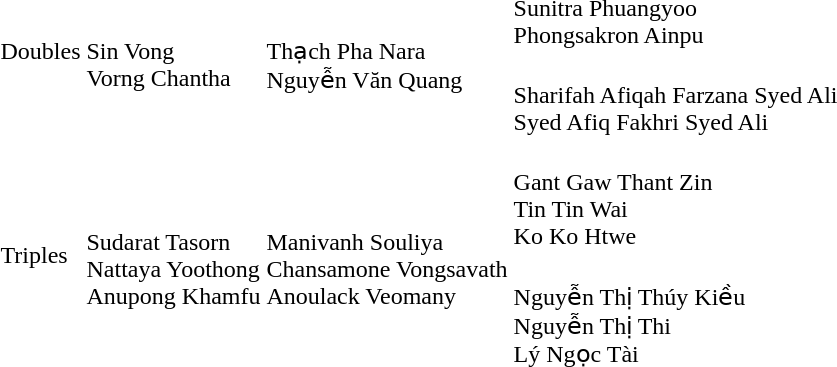<table>
<tr>
<td rowspan=2>Doubles</td>
<td rowspan=2><br>Sin Vong<br>Vorng Chantha</td>
<td rowspan=2><br>Thạch Pha Nara<br>Nguyễn Văn Quang</td>
<td><br>Sunitra Phuangyoo<br>Phongsakron Ainpu</td>
</tr>
<tr>
<td nowrap><br>Sharifah Afiqah Farzana Syed Ali<br>Syed Afiq Fakhri Syed Ali</td>
</tr>
<tr>
<td rowspan=2>Triples</td>
<td rowspan=2 nowrap><br>Sudarat Tasorn<br>Nattaya Yoothong<br>Anupong Khamfu</td>
<td rowspan=2 nowrap><br>Manivanh Souliya<br>Chansamone Vongsavath<br>Anoulack Veomany</td>
<td><br>Gant Gaw Thant Zin<br>Tin Tin Wai<br>Ko Ko Htwe</td>
</tr>
<tr>
<td><br>Nguyễn Thị Thúy Kiều<br>Nguyễn Thị Thi<br>Lý Ngọc Tài</td>
</tr>
<tr>
</tr>
</table>
